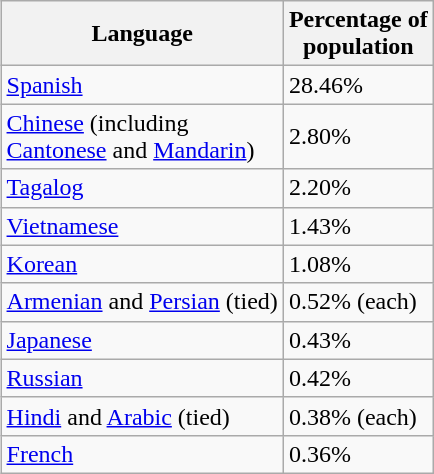<table class="wikitable sortable" style="margin-left:1em; float:right">
<tr>
<th>Language</th>
<th>Percentage of<br>population</th>
</tr>
<tr>
<td><a href='#'>Spanish</a></td>
<td>28.46%</td>
</tr>
<tr>
<td><a href='#'>Chinese</a> (including<br><a href='#'>Cantonese</a> and <a href='#'>Mandarin</a>)</td>
<td>2.80%</td>
</tr>
<tr>
<td><a href='#'>Tagalog</a></td>
<td>2.20%</td>
</tr>
<tr>
<td><a href='#'>Vietnamese</a></td>
<td>1.43%</td>
</tr>
<tr>
<td><a href='#'>Korean</a></td>
<td>1.08%</td>
</tr>
<tr>
<td><a href='#'>Armenian</a> and <a href='#'>Persian</a> (tied)</td>
<td>0.52% (each)</td>
</tr>
<tr>
<td><a href='#'>Japanese</a></td>
<td>0.43%</td>
</tr>
<tr>
<td><a href='#'>Russian</a></td>
<td>0.42%</td>
</tr>
<tr>
<td><a href='#'>Hindi</a> and <a href='#'>Arabic</a> (tied)</td>
<td>0.38% (each)</td>
</tr>
<tr>
<td><a href='#'>French</a></td>
<td>0.36%</td>
</tr>
</table>
